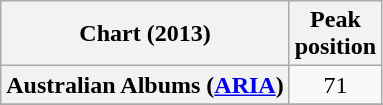<table class="wikitable sortable plainrowheaders" style="text-align:center">
<tr>
<th scope="col">Chart (2013)</th>
<th scope="col">Peak<br>position</th>
</tr>
<tr>
<th scope="row">Australian Albums (<a href='#'>ARIA</a>)</th>
<td>71</td>
</tr>
<tr>
</tr>
<tr>
</tr>
<tr>
</tr>
<tr>
</tr>
<tr>
</tr>
<tr>
</tr>
<tr>
</tr>
<tr>
</tr>
<tr>
</tr>
<tr>
</tr>
<tr>
</tr>
</table>
